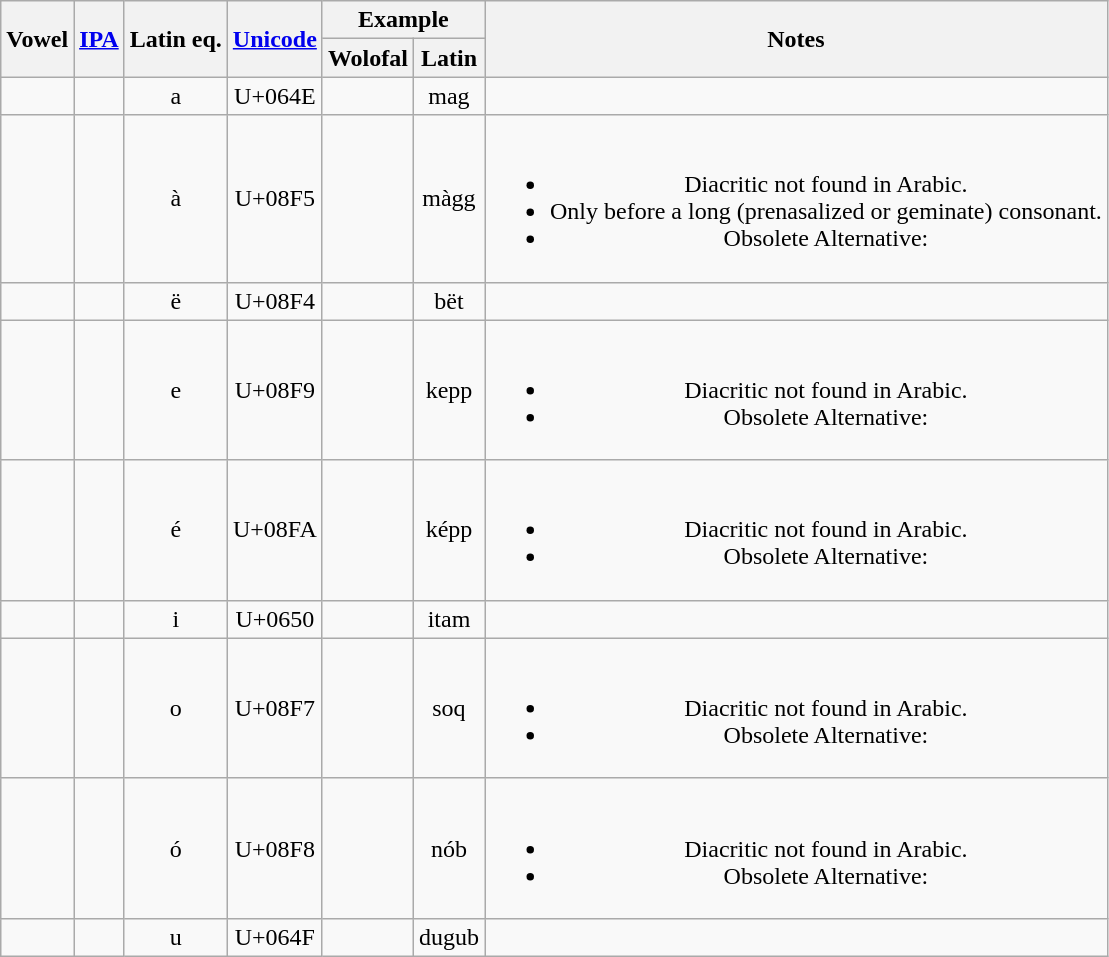<table class="wikitable" style="text-align: center;">
<tr>
<th rowspan="2">Vowel</th>
<th rowspan="2"><a href='#'>IPA</a></th>
<th rowspan="2">Latin eq.</th>
<th rowspan=2><a href='#'>Unicode</a></th>
<th colspan="2">Example</th>
<th rowspan="2">Notes</th>
</tr>
<tr>
<th>Wolofal</th>
<th>Latin</th>
</tr>
<tr>
<td><span></span></td>
<td></td>
<td>a</td>
<td>U+064E</td>
<td><span></span></td>
<td>mag</td>
<td></td>
</tr>
<tr>
<td><span></span></td>
<td></td>
<td>à</td>
<td>U+08F5</td>
<td><span></span></td>
<td>màgg</td>
<td><br><ul><li>Diacritic not found in Arabic.</li><li>Only before a long (prenasalized or geminate) consonant.</li><li>Obsolete Alternative: <span></span></li></ul></td>
</tr>
<tr>
<td><span></span></td>
<td></td>
<td>ë</td>
<td>U+08F4</td>
<td><span></span></td>
<td>bët</td>
<td></td>
</tr>
<tr>
<td><span></span></td>
<td></td>
<td>e</td>
<td>U+08F9</td>
<td><span></span></td>
<td>kepp</td>
<td><br><ul><li>Diacritic not found in Arabic.</li><li>Obsolete Alternative: <span></span></li></ul></td>
</tr>
<tr>
<td><span></span></td>
<td></td>
<td>é</td>
<td>U+08FA</td>
<td><span></span></td>
<td>képp</td>
<td><br><ul><li>Diacritic not found in Arabic.</li><li>Obsolete Alternative: <span></span></li></ul></td>
</tr>
<tr>
<td><span></span></td>
<td></td>
<td>i</td>
<td>U+0650</td>
<td><span></span></td>
<td>itam</td>
<td></td>
</tr>
<tr>
<td><span></span></td>
<td></td>
<td>o</td>
<td>U+08F7</td>
<td><span></span></td>
<td>soq</td>
<td><br><ul><li>Diacritic not found in Arabic.</li><li>Obsolete Alternative: <span></span></li></ul></td>
</tr>
<tr>
<td><span></span></td>
<td></td>
<td>ó</td>
<td>U+08F8</td>
<td><span></span></td>
<td>nób</td>
<td><br><ul><li>Diacritic not found in Arabic.</li><li>Obsolete Alternative: <span></span></li></ul></td>
</tr>
<tr>
<td><span></span></td>
<td></td>
<td>u</td>
<td>U+064F</td>
<td><span></span></td>
<td>dugub</td>
<td></td>
</tr>
</table>
